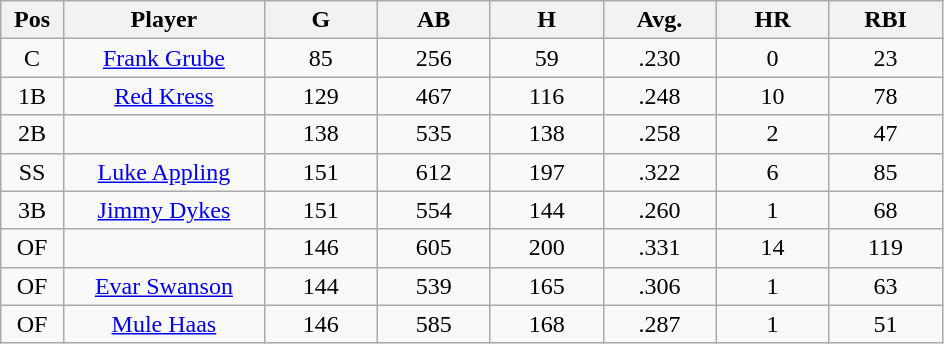<table class="wikitable sortable">
<tr>
<th bgcolor="#DDDDFF" width="5%">Pos</th>
<th bgcolor="#DDDDFF" width="16%">Player</th>
<th bgcolor="#DDDDFF" width="9%">G</th>
<th bgcolor="#DDDDFF" width="9%">AB</th>
<th bgcolor="#DDDDFF" width="9%">H</th>
<th bgcolor="#DDDDFF" width="9%">Avg.</th>
<th bgcolor="#DDDDFF" width="9%">HR</th>
<th bgcolor="#DDDDFF" width="9%">RBI</th>
</tr>
<tr align="center">
<td>C</td>
<td><a href='#'>Frank Grube</a></td>
<td>85</td>
<td>256</td>
<td>59</td>
<td>.230</td>
<td>0</td>
<td>23</td>
</tr>
<tr align="center">
<td>1B</td>
<td><a href='#'>Red Kress</a></td>
<td>129</td>
<td>467</td>
<td>116</td>
<td>.248</td>
<td>10</td>
<td>78</td>
</tr>
<tr align="center">
<td>2B</td>
<td></td>
<td>138</td>
<td>535</td>
<td>138</td>
<td>.258</td>
<td>2</td>
<td>47</td>
</tr>
<tr align="center">
<td>SS</td>
<td><a href='#'>Luke Appling</a></td>
<td>151</td>
<td>612</td>
<td>197</td>
<td>.322</td>
<td>6</td>
<td>85</td>
</tr>
<tr align="center">
<td>3B</td>
<td><a href='#'>Jimmy Dykes</a></td>
<td>151</td>
<td>554</td>
<td>144</td>
<td>.260</td>
<td>1</td>
<td>68</td>
</tr>
<tr align="center">
<td>OF</td>
<td></td>
<td>146</td>
<td>605</td>
<td>200</td>
<td>.331</td>
<td>14</td>
<td>119</td>
</tr>
<tr align="center">
<td>OF</td>
<td><a href='#'>Evar Swanson</a></td>
<td>144</td>
<td>539</td>
<td>165</td>
<td>.306</td>
<td>1</td>
<td>63</td>
</tr>
<tr align="center">
<td>OF</td>
<td><a href='#'>Mule Haas</a></td>
<td>146</td>
<td>585</td>
<td>168</td>
<td>.287</td>
<td>1</td>
<td>51</td>
</tr>
</table>
